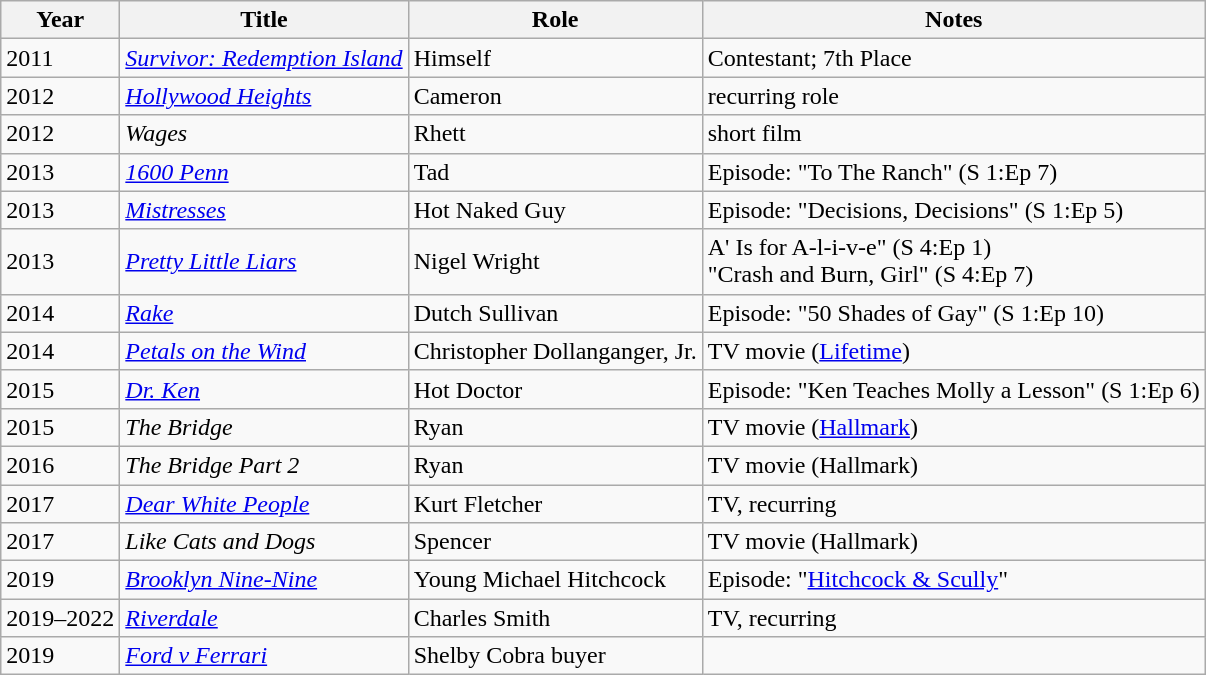<table class="wikitable sortable">
<tr>
<th>Year</th>
<th>Title</th>
<th>Role</th>
<th class="unsortable">Notes</th>
</tr>
<tr>
<td>2011</td>
<td><em><a href='#'>Survivor: Redemption Island</a></em></td>
<td>Himself</td>
<td>Contestant; 7th Place</td>
</tr>
<tr>
<td>2012</td>
<td><em><a href='#'>Hollywood Heights</a></em></td>
<td>Cameron</td>
<td>recurring role</td>
</tr>
<tr>
<td>2012</td>
<td><em>Wages</em></td>
<td>Rhett</td>
<td>short film</td>
</tr>
<tr>
<td>2013</td>
<td><em><a href='#'>1600 Penn</a></em></td>
<td>Tad</td>
<td>Episode: "To The Ranch" (S 1:Ep 7)</td>
</tr>
<tr>
<td>2013</td>
<td><em><a href='#'>Mistresses</a></em></td>
<td>Hot Naked Guy</td>
<td>Episode: "Decisions, Decisions" (S 1:Ep 5)</td>
</tr>
<tr>
<td>2013</td>
<td><em><a href='#'>Pretty Little Liars</a></em></td>
<td>Nigel Wright</td>
<td>A' Is for A-l-i-v-e" (S 4:Ep 1)<br>"Crash and Burn, Girl" (S 4:Ep 7)</td>
</tr>
<tr>
<td>2014</td>
<td><em><a href='#'>Rake</a></em></td>
<td>Dutch Sullivan</td>
<td>Episode: "50 Shades of Gay" (S 1:Ep 10)</td>
</tr>
<tr>
<td>2014</td>
<td><em><a href='#'>Petals on the Wind</a></em></td>
<td>Christopher Dollanganger, Jr.</td>
<td>TV movie (<a href='#'>Lifetime</a>)</td>
</tr>
<tr>
<td>2015</td>
<td><em><a href='#'>Dr. Ken</a></em></td>
<td>Hot Doctor</td>
<td>Episode: "Ken Teaches Molly a Lesson" (S 1:Ep 6)</td>
</tr>
<tr>
<td>2015</td>
<td><em>The Bridge</em></td>
<td>Ryan</td>
<td>TV movie (<a href='#'>Hallmark</a>)</td>
</tr>
<tr>
<td>2016</td>
<td><em>The Bridge Part 2</em></td>
<td>Ryan</td>
<td>TV movie (Hallmark)</td>
</tr>
<tr>
<td>2017</td>
<td><em><a href='#'>Dear White People</a></em></td>
<td>Kurt Fletcher</td>
<td>TV, recurring</td>
</tr>
<tr>
<td>2017</td>
<td><em>Like Cats and Dogs</em></td>
<td>Spencer</td>
<td>TV movie (Hallmark)</td>
</tr>
<tr>
<td>2019</td>
<td><em><a href='#'>Brooklyn Nine-Nine</a></em></td>
<td>Young Michael Hitchcock</td>
<td>Episode: "<a href='#'>Hitchcock & Scully</a>"</td>
</tr>
<tr>
<td>2019–2022</td>
<td><em><a href='#'>Riverdale</a></em></td>
<td>Charles Smith</td>
<td>TV, recurring</td>
</tr>
<tr>
<td>2019</td>
<td><em><a href='#'>Ford v Ferrari</a></em></td>
<td>Shelby Cobra buyer</td>
<td></td>
</tr>
</table>
